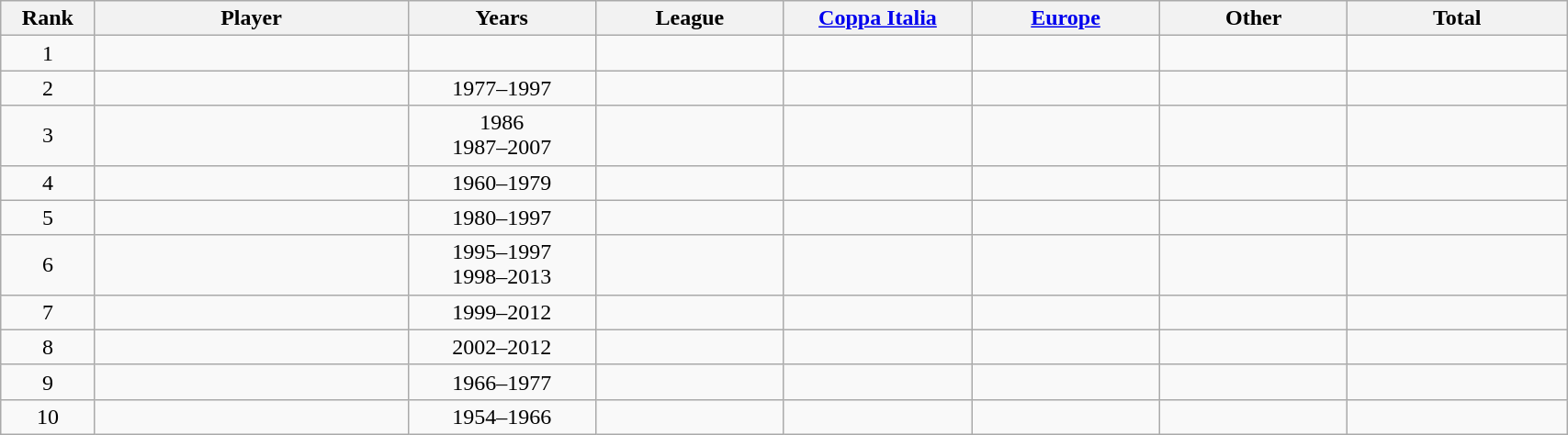<table class="wikitable sortable" style="text-align:center" width=90%;>
<tr>
<th width=6%>Rank</th>
<th width=20%>Player</th>
<th width=12%>Years</th>
<th width=12%>League</th>
<th width=12%><a href='#'>Coppa Italia</a></th>
<th width=12%><a href='#'>Europe</a></th>
<th width=12%>Other</th>
<th width=14%>Total</th>
</tr>
<tr>
<td>1</td>
<td style="text-align:left"> </td>
<td></td>
<td></td>
<td></td>
<td></td>
<td></td>
<td></td>
</tr>
<tr>
<td>2</td>
<td style="text-align:left"> </td>
<td>1977–1997</td>
<td></td>
<td></td>
<td></td>
<td></td>
<td></td>
</tr>
<tr>
<td>3</td>
<td style="text-align:left"> </td>
<td>1986<br>1987–2007</td>
<td></td>
<td></td>
<td></td>
<td></td>
<td></td>
</tr>
<tr>
<td>4</td>
<td style="text-align:left"> </td>
<td>1960–1979</td>
<td></td>
<td></td>
<td></td>
<td></td>
<td></td>
</tr>
<tr>
<td>5</td>
<td style="text-align:left"> </td>
<td>1980–1997</td>
<td></td>
<td></td>
<td></td>
<td></td>
<td></td>
</tr>
<tr>
<td>6</td>
<td style="text-align:left"> </td>
<td>1995–1997<br>1998–2013</td>
<td></td>
<td></td>
<td></td>
<td></td>
<td></td>
</tr>
<tr>
<td>7</td>
<td style="text-align:left"> </td>
<td>1999–2012</td>
<td></td>
<td></td>
<td></td>
<td></td>
<td></td>
</tr>
<tr>
<td>8</td>
<td style="text-align:left"> </td>
<td>2002–2012</td>
<td></td>
<td></td>
<td></td>
<td></td>
<td></td>
</tr>
<tr>
<td>9</td>
<td style="text-align:left"> </td>
<td>1966–1977</td>
<td></td>
<td></td>
<td></td>
<td></td>
<td></td>
</tr>
<tr>
<td>10</td>
<td style="text-align:left"> </td>
<td>1954–1966</td>
<td></td>
<td></td>
<td></td>
<td></td>
<td></td>
</tr>
</table>
